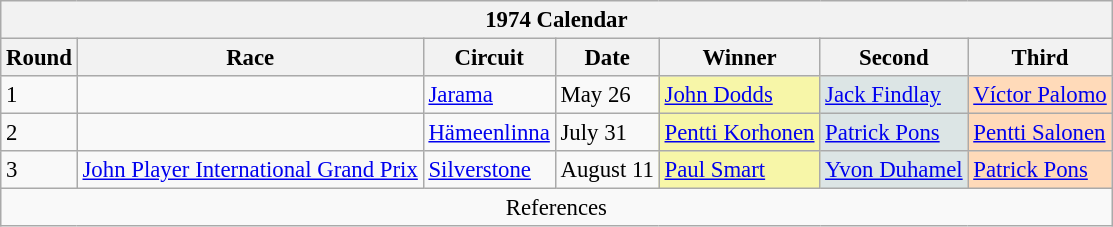<table class="wikitable" style="font-size:95%">
<tr>
<th colspan=7>1974 Calendar</th>
</tr>
<tr>
<th>Round</th>
<th>Race</th>
<th>Circuit</th>
<th>Date</th>
<th>Winner</th>
<th>Second</th>
<th>Third</th>
</tr>
<tr>
<td>1</td>
<td></td>
<td><a href='#'>Jarama</a></td>
<td>May 26</td>
<td bgcolor="#F7F6A8"> <a href='#'>John Dodds</a></td>
<td bgcolor="#DCE5E5"> <a href='#'>Jack Findlay</a></td>
<td bgcolor="#FFDAB9"> <a href='#'>Víctor Palomo</a></td>
</tr>
<tr>
<td>2</td>
<td></td>
<td><a href='#'>Hämeenlinna</a></td>
<td>July 31</td>
<td bgcolor="#F7F6A8"> <a href='#'>Pentti Korhonen</a></td>
<td bgcolor="#DCE5E5"> <a href='#'>Patrick Pons</a></td>
<td bgcolor="#FFDAB9"> <a href='#'>Pentti Salonen</a></td>
</tr>
<tr>
<td>3</td>
<td> <a href='#'>John Player International Grand Prix</a></td>
<td><a href='#'>Silverstone</a></td>
<td>August 11</td>
<td bgcolor="#F7F6A8"> <a href='#'>Paul Smart</a></td>
<td bgcolor="#DCE5E5"> <a href='#'>Yvon Duhamel</a></td>
<td bgcolor="#FFDAB9"> <a href='#'>Patrick Pons</a></td>
</tr>
<tr>
<td colspan=7 align="center">References</td>
</tr>
</table>
